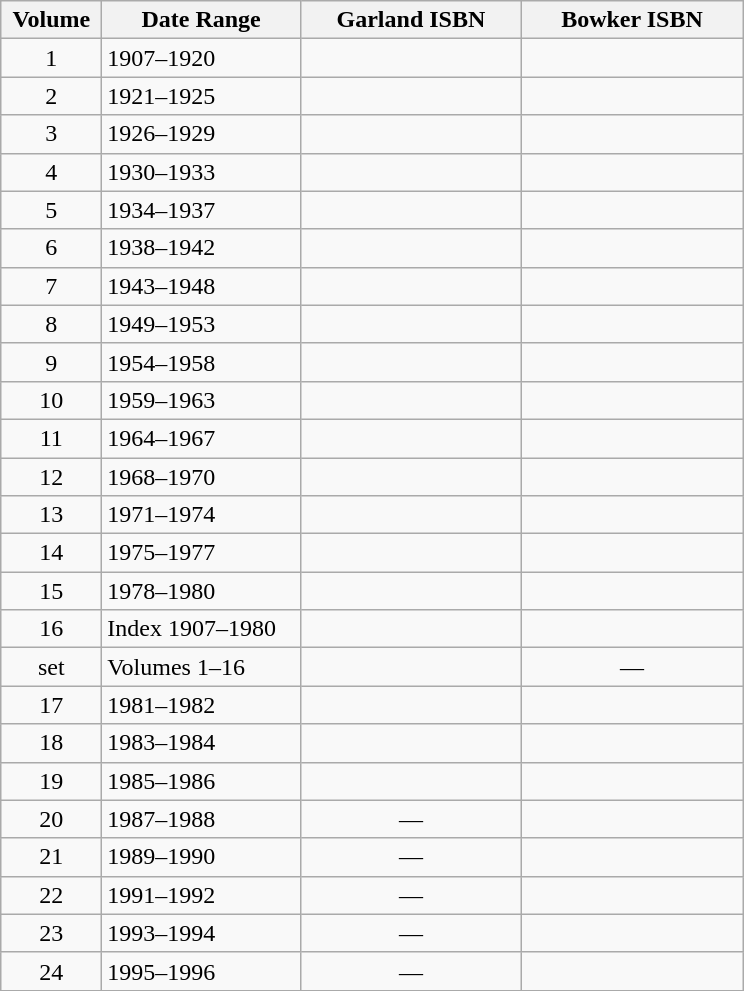<table class="wikitable">
<tr>
<th width="60">Volume</th>
<th width="125">Date Range</th>
<th width="140">Garland ISBN</th>
<th width="140">Bowker ISBN</th>
</tr>
<tr>
<td align=center>1</td>
<td>1907–1920</td>
<td></td>
<td></td>
</tr>
<tr>
<td align=center>2</td>
<td>1921–1925</td>
<td></td>
<td></td>
</tr>
<tr>
<td align=center>3</td>
<td>1926–1929</td>
<td></td>
<td></td>
</tr>
<tr>
<td align=center>4</td>
<td>1930–1933</td>
<td></td>
<td></td>
</tr>
<tr>
<td align=center>5</td>
<td>1934–1937</td>
<td></td>
<td></td>
</tr>
<tr>
<td align=center>6</td>
<td>1938–1942</td>
<td></td>
<td></td>
</tr>
<tr>
<td align=center>7</td>
<td>1943–1948</td>
<td></td>
<td></td>
</tr>
<tr>
<td align=center>8</td>
<td>1949–1953</td>
<td></td>
<td></td>
</tr>
<tr>
<td align=center>9</td>
<td>1954–1958</td>
<td></td>
<td></td>
</tr>
<tr>
<td align=center>10</td>
<td>1959–1963</td>
<td></td>
<td></td>
</tr>
<tr>
<td align=center>11</td>
<td>1964–1967</td>
<td></td>
<td></td>
</tr>
<tr>
<td align=center>12</td>
<td>1968–1970</td>
<td></td>
<td></td>
</tr>
<tr>
<td align=center>13</td>
<td>1971–1974</td>
<td></td>
<td></td>
</tr>
<tr>
<td align=center>14</td>
<td>1975–1977</td>
<td></td>
<td></td>
</tr>
<tr>
<td align=center>15</td>
<td>1978–1980</td>
<td></td>
<td></td>
</tr>
<tr>
<td align=center>16</td>
<td>Index 1907–1980</td>
<td></td>
<td></td>
</tr>
<tr>
<td align=center>set</td>
<td>Volumes 1–16</td>
<td></td>
<td align=center>—</td>
</tr>
<tr>
<td align=center>17</td>
<td>1981–1982</td>
<td></td>
<td></td>
</tr>
<tr>
<td align=center>18</td>
<td>1983–1984</td>
<td></td>
<td></td>
</tr>
<tr>
<td align=center>19</td>
<td>1985–1986</td>
<td></td>
<td></td>
</tr>
<tr>
<td align=center>20</td>
<td>1987–1988</td>
<td align=center>—</td>
<td></td>
</tr>
<tr>
<td align=center>21</td>
<td>1989–1990</td>
<td align=center>—</td>
<td></td>
</tr>
<tr>
<td align=center>22</td>
<td>1991–1992</td>
<td align=center>—</td>
<td></td>
</tr>
<tr>
<td align=center>23</td>
<td>1993–1994</td>
<td align=center>—</td>
<td></td>
</tr>
<tr>
<td align=center>24</td>
<td>1995–1996</td>
<td align=center>—</td>
<td></td>
</tr>
<tr>
</tr>
</table>
